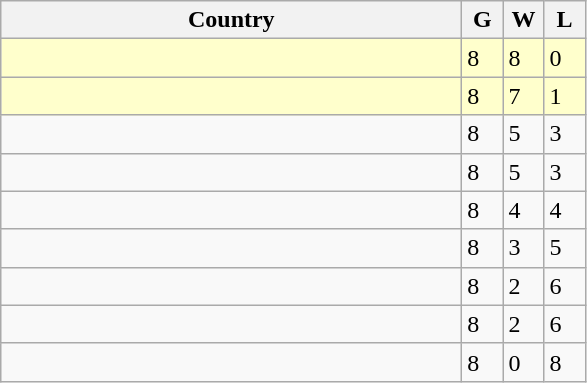<table class="wikitable">
<tr>
<th bgcolor="#efefef" width="300">Country</th>
<th bgcolor="#efefef" width="20">G</th>
<th bgcolor="#efefef" width="20">W</th>
<th bgcolor="#efefef" width="20">L</th>
</tr>
<tr bgcolor="#ffffcc">
<td></td>
<td>8</td>
<td>8</td>
<td>0</td>
</tr>
<tr bgcolor="#ffffcc">
<td></td>
<td>8</td>
<td>7</td>
<td>1</td>
</tr>
<tr>
<td></td>
<td>8</td>
<td>5</td>
<td>3</td>
</tr>
<tr>
<td></td>
<td>8</td>
<td>5</td>
<td>3</td>
</tr>
<tr>
<td></td>
<td>8</td>
<td>4</td>
<td>4</td>
</tr>
<tr>
<td></td>
<td>8</td>
<td>3</td>
<td>5</td>
</tr>
<tr>
<td></td>
<td>8</td>
<td>2</td>
<td>6</td>
</tr>
<tr>
<td></td>
<td>8</td>
<td>2</td>
<td>6</td>
</tr>
<tr>
<td></td>
<td>8</td>
<td>0</td>
<td>8</td>
</tr>
</table>
